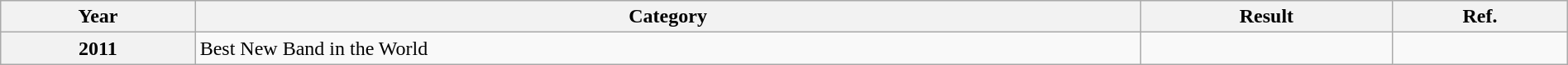<table class="wikitable plainrowheaders" width="100%" "textcolor:#000;">
<tr>
<th>Year</th>
<th>Category</th>
<th>Result</th>
<th>Ref.</th>
</tr>
<tr>
<th>2011</th>
<td>Best New Band in the World</td>
<td></td>
<td></td>
</tr>
</table>
